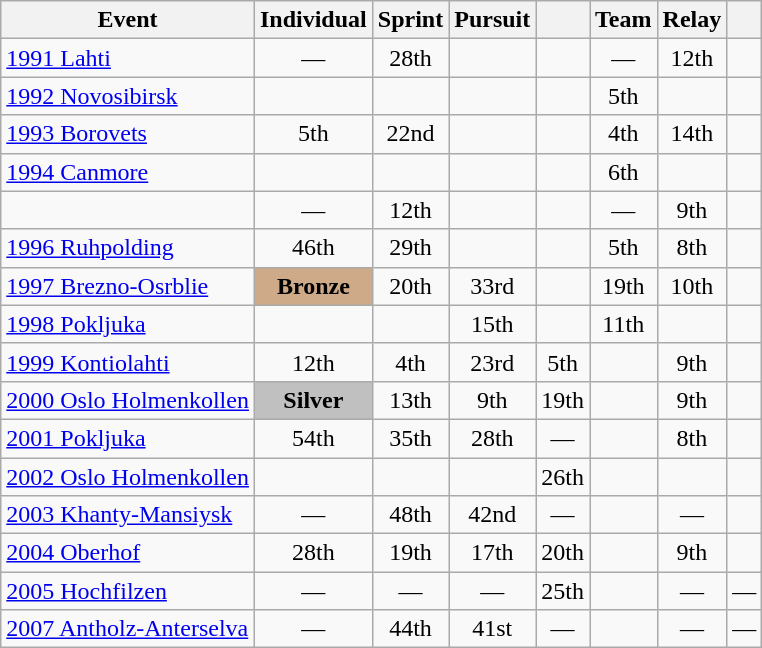<table class="wikitable" style="text-align: center;">
<tr ">
<th>Event</th>
<th>Individual</th>
<th>Sprint</th>
<th>Pursuit</th>
<th></th>
<th>Team</th>
<th>Relay</th>
<th></th>
</tr>
<tr>
<td align=left> <a href='#'>1991 Lahti</a></td>
<td>—</td>
<td>28th</td>
<td></td>
<td></td>
<td>—</td>
<td>12th</td>
<td></td>
</tr>
<tr>
<td align=left> <a href='#'>1992 Novosibirsk</a></td>
<td></td>
<td></td>
<td></td>
<td></td>
<td>5th</td>
<td></td>
<td></td>
</tr>
<tr>
<td align=left> <a href='#'>1993 Borovets</a></td>
<td>5th</td>
<td>22nd</td>
<td></td>
<td></td>
<td>4th</td>
<td>14th</td>
<td></td>
</tr>
<tr>
<td align=left> <a href='#'>1994 Canmore</a></td>
<td></td>
<td></td>
<td></td>
<td></td>
<td>6th</td>
<td></td>
<td></td>
</tr>
<tr>
<td align=left></td>
<td>—</td>
<td>12th</td>
<td></td>
<td></td>
<td>—</td>
<td>9th</td>
<td></td>
</tr>
<tr>
<td align=left> <a href='#'>1996 Ruhpolding</a></td>
<td>46th</td>
<td>29th</td>
<td></td>
<td></td>
<td>5th</td>
<td>8th</td>
<td></td>
</tr>
<tr>
<td align=left> <a href='#'>1997 Brezno-Osrblie</a></td>
<td style="background:#cfaa88;"><strong>Bronze</strong></td>
<td>20th</td>
<td>33rd</td>
<td></td>
<td>19th</td>
<td>10th</td>
<td></td>
</tr>
<tr>
<td align=left> <a href='#'>1998 Pokljuka</a></td>
<td></td>
<td></td>
<td>15th</td>
<td></td>
<td>11th</td>
<td></td>
<td></td>
</tr>
<tr>
<td align=left> <a href='#'>1999 Kontiolahti</a></td>
<td>12th</td>
<td>4th</td>
<td>23rd</td>
<td>5th</td>
<td></td>
<td>9th</td>
<td></td>
</tr>
<tr>
<td align=left> <a href='#'>2000 Oslo Holmenkollen</a></td>
<td style="background:silver;"><strong>Silver</strong></td>
<td>13th</td>
<td>9th</td>
<td>19th</td>
<td></td>
<td>9th</td>
<td></td>
</tr>
<tr>
<td align=left> <a href='#'>2001 Pokljuka</a></td>
<td>54th</td>
<td>35th</td>
<td>28th</td>
<td>—</td>
<td></td>
<td>8th</td>
<td></td>
</tr>
<tr>
<td align=left> <a href='#'>2002 Oslo Holmenkollen</a></td>
<td></td>
<td></td>
<td></td>
<td>26th</td>
<td></td>
<td></td>
<td></td>
</tr>
<tr>
<td align=left> <a href='#'>2003 Khanty-Mansiysk</a></td>
<td>—</td>
<td>48th</td>
<td>42nd</td>
<td>—</td>
<td></td>
<td>—</td>
<td></td>
</tr>
<tr>
<td align=left> <a href='#'>2004 Oberhof</a></td>
<td>28th</td>
<td>19th</td>
<td>17th</td>
<td>20th</td>
<td></td>
<td>9th</td>
<td></td>
</tr>
<tr>
<td align=left> <a href='#'>2005 Hochfilzen</a></td>
<td>—</td>
<td>—</td>
<td>—</td>
<td>25th</td>
<td></td>
<td>—</td>
<td>—</td>
</tr>
<tr>
<td align=left> <a href='#'>2007 Antholz-Anterselva</a></td>
<td>—</td>
<td>44th</td>
<td>41st</td>
<td>—</td>
<td></td>
<td>—</td>
<td>—</td>
</tr>
</table>
